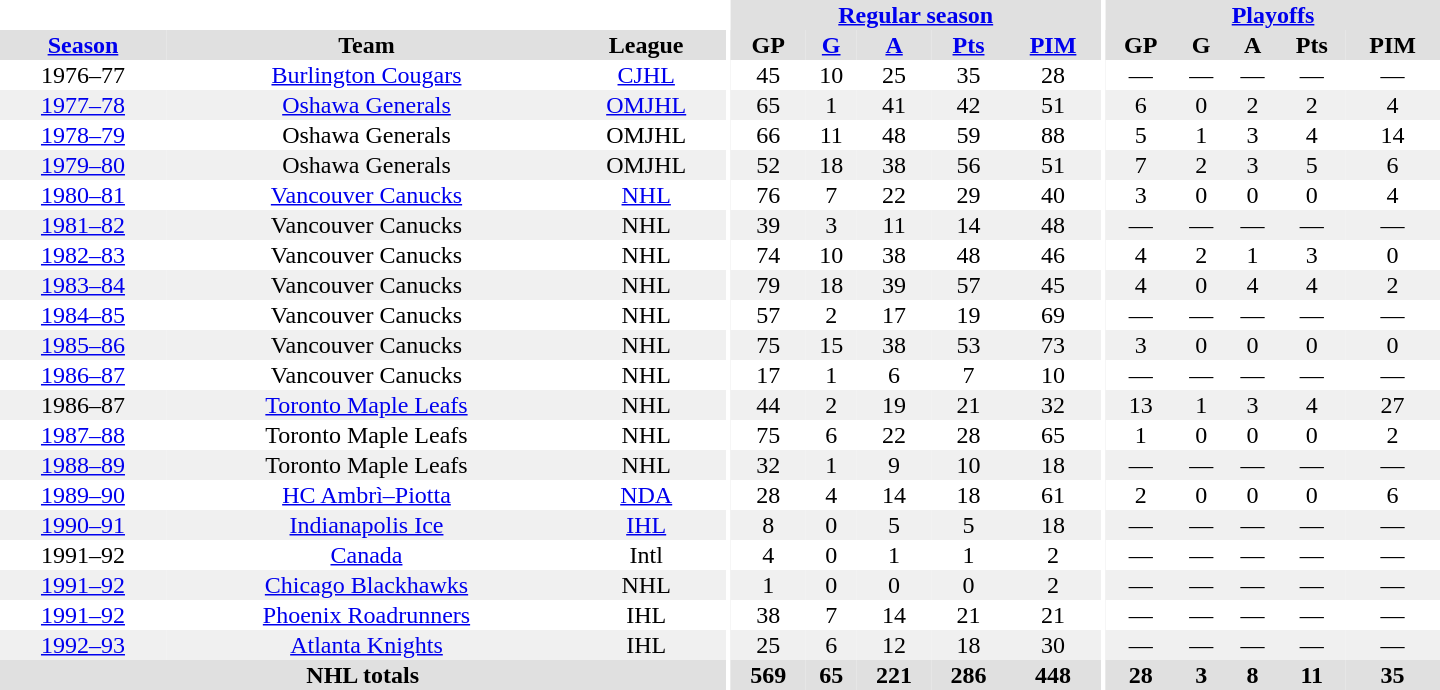<table border="0" cellpadding="1" cellspacing="0" style="text-align:center; width:60em">
<tr bgcolor="#e0e0e0">
<th colspan="3" bgcolor="#ffffff"></th>
<th rowspan="99" bgcolor="#ffffff"></th>
<th colspan="5"><a href='#'>Regular season</a></th>
<th rowspan="99" bgcolor="#ffffff"></th>
<th colspan="5"><a href='#'>Playoffs</a></th>
</tr>
<tr bgcolor="#e0e0e0">
<th><a href='#'>Season</a></th>
<th>Team</th>
<th>League</th>
<th>GP</th>
<th><a href='#'>G</a></th>
<th><a href='#'>A</a></th>
<th><a href='#'>Pts</a></th>
<th><a href='#'>PIM</a></th>
<th>GP</th>
<th>G</th>
<th>A</th>
<th>Pts</th>
<th>PIM</th>
</tr>
<tr>
<td>1976–77</td>
<td><a href='#'>Burlington Cougars</a></td>
<td><a href='#'>CJHL</a></td>
<td>45</td>
<td>10</td>
<td>25</td>
<td>35</td>
<td>28</td>
<td>—</td>
<td>—</td>
<td>—</td>
<td>—</td>
<td>—</td>
</tr>
<tr style="background:#f0f0f0;">
<td><a href='#'>1977–78</a></td>
<td><a href='#'>Oshawa Generals</a></td>
<td><a href='#'>OMJHL</a></td>
<td>65</td>
<td>1</td>
<td>41</td>
<td>42</td>
<td>51</td>
<td>6</td>
<td>0</td>
<td>2</td>
<td>2</td>
<td>4</td>
</tr>
<tr>
<td><a href='#'>1978–79</a></td>
<td>Oshawa Generals</td>
<td>OMJHL</td>
<td>66</td>
<td>11</td>
<td>48</td>
<td>59</td>
<td>88</td>
<td>5</td>
<td>1</td>
<td>3</td>
<td>4</td>
<td>14</td>
</tr>
<tr style="background:#f0f0f0;">
<td><a href='#'>1979–80</a></td>
<td>Oshawa Generals</td>
<td>OMJHL</td>
<td>52</td>
<td>18</td>
<td>38</td>
<td>56</td>
<td>51</td>
<td>7</td>
<td>2</td>
<td>3</td>
<td>5</td>
<td>6</td>
</tr>
<tr>
<td><a href='#'>1980–81</a></td>
<td><a href='#'>Vancouver Canucks</a></td>
<td><a href='#'>NHL</a></td>
<td>76</td>
<td>7</td>
<td>22</td>
<td>29</td>
<td>40</td>
<td>3</td>
<td>0</td>
<td>0</td>
<td>0</td>
<td>4</td>
</tr>
<tr style="background:#f0f0f0;">
<td><a href='#'>1981–82</a></td>
<td>Vancouver Canucks</td>
<td>NHL</td>
<td>39</td>
<td>3</td>
<td>11</td>
<td>14</td>
<td>48</td>
<td>—</td>
<td>—</td>
<td>—</td>
<td>—</td>
<td>—</td>
</tr>
<tr>
<td><a href='#'>1982–83</a></td>
<td>Vancouver Canucks</td>
<td>NHL</td>
<td>74</td>
<td>10</td>
<td>38</td>
<td>48</td>
<td>46</td>
<td>4</td>
<td>2</td>
<td>1</td>
<td>3</td>
<td>0</td>
</tr>
<tr style="background:#f0f0f0;">
<td><a href='#'>1983–84</a></td>
<td>Vancouver Canucks</td>
<td>NHL</td>
<td>79</td>
<td>18</td>
<td>39</td>
<td>57</td>
<td>45</td>
<td>4</td>
<td>0</td>
<td>4</td>
<td>4</td>
<td>2</td>
</tr>
<tr>
<td><a href='#'>1984–85</a></td>
<td>Vancouver Canucks</td>
<td>NHL</td>
<td>57</td>
<td>2</td>
<td>17</td>
<td>19</td>
<td>69</td>
<td>—</td>
<td>—</td>
<td>—</td>
<td>—</td>
<td>—</td>
</tr>
<tr style="background:#f0f0f0;">
<td><a href='#'>1985–86</a></td>
<td>Vancouver Canucks</td>
<td>NHL</td>
<td>75</td>
<td>15</td>
<td>38</td>
<td>53</td>
<td>73</td>
<td>3</td>
<td>0</td>
<td>0</td>
<td>0</td>
<td>0</td>
</tr>
<tr>
<td><a href='#'>1986–87</a></td>
<td>Vancouver Canucks</td>
<td>NHL</td>
<td>17</td>
<td>1</td>
<td>6</td>
<td>7</td>
<td>10</td>
<td>—</td>
<td>—</td>
<td>—</td>
<td>—</td>
<td>—</td>
</tr>
<tr style="background:#f0f0f0;">
<td>1986–87</td>
<td><a href='#'>Toronto Maple Leafs</a></td>
<td>NHL</td>
<td>44</td>
<td>2</td>
<td>19</td>
<td>21</td>
<td>32</td>
<td>13</td>
<td>1</td>
<td>3</td>
<td>4</td>
<td>27</td>
</tr>
<tr>
<td><a href='#'>1987–88</a></td>
<td>Toronto Maple Leafs</td>
<td>NHL</td>
<td>75</td>
<td>6</td>
<td>22</td>
<td>28</td>
<td>65</td>
<td>1</td>
<td>0</td>
<td>0</td>
<td>0</td>
<td>2</td>
</tr>
<tr style="background:#f0f0f0;">
<td><a href='#'>1988–89</a></td>
<td>Toronto Maple Leafs</td>
<td>NHL</td>
<td>32</td>
<td>1</td>
<td>9</td>
<td>10</td>
<td>18</td>
<td>—</td>
<td>—</td>
<td>—</td>
<td>—</td>
<td>—</td>
</tr>
<tr>
<td><a href='#'>1989–90</a></td>
<td><a href='#'>HC Ambrì–Piotta</a></td>
<td><a href='#'>NDA</a></td>
<td>28</td>
<td>4</td>
<td>14</td>
<td>18</td>
<td>61</td>
<td>2</td>
<td>0</td>
<td>0</td>
<td>0</td>
<td>6</td>
</tr>
<tr style="background:#f0f0f0;">
<td><a href='#'>1990–91</a></td>
<td><a href='#'>Indianapolis Ice</a></td>
<td><a href='#'>IHL</a></td>
<td>8</td>
<td>0</td>
<td>5</td>
<td>5</td>
<td>18</td>
<td>—</td>
<td>—</td>
<td>—</td>
<td>—</td>
<td>—</td>
</tr>
<tr>
<td>1991–92</td>
<td><a href='#'>Canada</a></td>
<td>Intl</td>
<td>4</td>
<td>0</td>
<td>1</td>
<td>1</td>
<td>2</td>
<td>—</td>
<td>—</td>
<td>—</td>
<td>—</td>
<td>—</td>
</tr>
<tr style="background:#f0f0f0;">
<td><a href='#'>1991–92</a></td>
<td><a href='#'>Chicago Blackhawks</a></td>
<td>NHL</td>
<td>1</td>
<td>0</td>
<td>0</td>
<td>0</td>
<td>2</td>
<td>—</td>
<td>—</td>
<td>—</td>
<td>—</td>
<td>—</td>
</tr>
<tr>
<td><a href='#'>1991–92</a></td>
<td><a href='#'>Phoenix Roadrunners</a></td>
<td>IHL</td>
<td>38</td>
<td>7</td>
<td>14</td>
<td>21</td>
<td>21</td>
<td>—</td>
<td>—</td>
<td>—</td>
<td>—</td>
<td>—</td>
</tr>
<tr style="background:#f0f0f0;">
<td><a href='#'>1992–93</a></td>
<td><a href='#'>Atlanta Knights</a></td>
<td>IHL</td>
<td>25</td>
<td>6</td>
<td>12</td>
<td>18</td>
<td>30</td>
<td>—</td>
<td>—</td>
<td>—</td>
<td>—</td>
<td>—</td>
</tr>
<tr style="background:#e0e0e0;">
<th colspan="3">NHL totals</th>
<th>569</th>
<th>65</th>
<th>221</th>
<th>286</th>
<th>448</th>
<th>28</th>
<th>3</th>
<th>8</th>
<th>11</th>
<th>35</th>
</tr>
</table>
